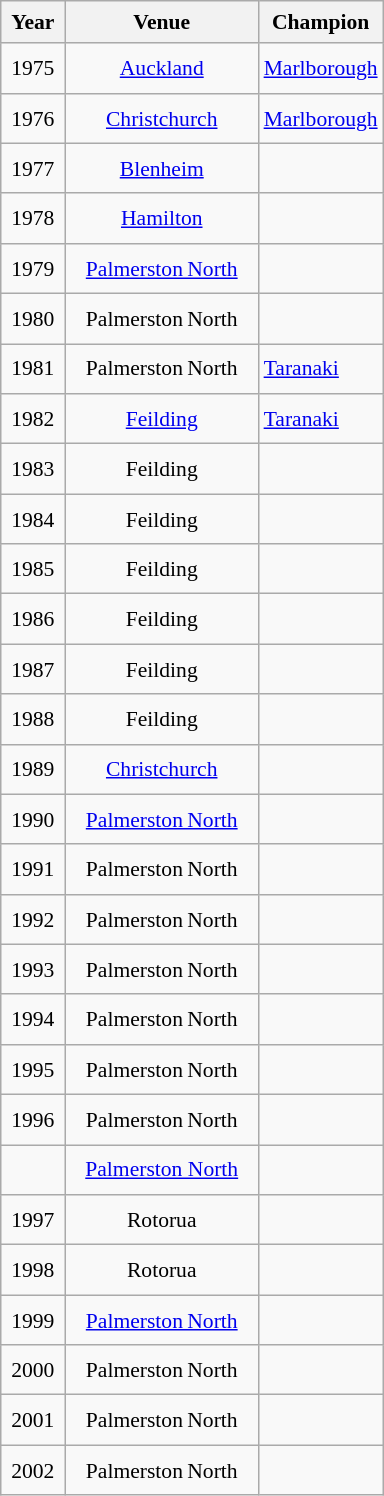<table class="wikitable" style="font-size:90%; text-align:center; line-height:185%;">
<tr style=line-height:150%;">
<th style="width:2.5em;">Year</th>
<th style="width:8.5em;">Venue</th>
<th>Champion</th>
</tr>
<tr>
<td>1975</td>
<td><a href='#'>Auckland</a></td>
<td align=left> <a href='#'>Marlborough</a></td>
</tr>
<tr>
<td>1976</td>
<td><a href='#'>Christchurch</a></td>
<td align=left> <a href='#'>Marlborough</a></td>
</tr>
<tr>
<td>1977</td>
<td><a href='#'>Blenheim</a></td>
<td align=left></td>
</tr>
<tr>
<td>1978</td>
<td><a href='#'>Hamilton</a></td>
<td align=left></td>
</tr>
<tr>
<td>1979</td>
<td style="padding:1px;"><a href='#'>Palmerston North</a></td>
<td align=left></td>
</tr>
<tr>
<td>1980</td>
<td style="padding:1px;">Palmerston North</td>
<td align=left></td>
</tr>
<tr>
<td>1981</td>
<td style="padding:1px;">Palmerston North</td>
<td align=left> <a href='#'>Taranaki</a></td>
</tr>
<tr>
<td>1982</td>
<td><a href='#'>Feilding</a></td>
<td align=left> <a href='#'>Taranaki</a></td>
</tr>
<tr>
<td>1983</td>
<td>Feilding</td>
<td align=left></td>
</tr>
<tr>
<td>1984</td>
<td>Feilding</td>
<td align=left></td>
</tr>
<tr>
<td>1985</td>
<td>Feilding</td>
<td align=left></td>
</tr>
<tr>
<td>1986</td>
<td>Feilding</td>
<td align=left></td>
</tr>
<tr>
<td>1987</td>
<td>Feilding</td>
<td align=left></td>
</tr>
<tr>
<td>1988</td>
<td>Feilding</td>
<td align=left></td>
</tr>
<tr>
<td>1989</td>
<td><a href='#'>Christchurch</a></td>
<td align=left></td>
</tr>
<tr>
<td>1990</td>
<td style="padding:1px;"><a href='#'>Palmerston North</a></td>
<td align=left></td>
</tr>
<tr>
<td>1991</td>
<td style="padding:1px;">Palmerston North</td>
<td align=left></td>
</tr>
<tr>
<td>1992</td>
<td style="padding:1px;">Palmerston North</td>
<td align=left></td>
</tr>
<tr>
<td>1993</td>
<td style="padding:1px;">Palmerston North</td>
<td align=left></td>
</tr>
<tr>
<td>1994</td>
<td style="padding:1px;">Palmerston North</td>
<td align=left></td>
</tr>
<tr>
<td>1995</td>
<td style="padding:1px;">Palmerston North</td>
<td align=left></td>
</tr>
<tr>
<td>1996</td>
<td style="padding:1px;">Palmerston North</td>
<td align=left></td>
</tr>
<tr>
<td style="padding:1px;"></td>
<td><a href='#'>Palmerston North</a></td>
<td align=left></td>
</tr>
<tr>
<td>1997</td>
<td>Rotorua</td>
<td align=left></td>
</tr>
<tr>
<td>1998</td>
<td>Rotorua</td>
<td align=left></td>
</tr>
<tr>
<td>1999</td>
<td style="padding:1px;"><a href='#'>Palmerston North</a></td>
<td align=left></td>
</tr>
<tr>
<td>2000</td>
<td style="padding:1px;">Palmerston North</td>
<td align=left></td>
</tr>
<tr>
<td>2001</td>
<td style="padding:1px;">Palmerston North</td>
<td align=left></td>
</tr>
<tr>
<td>2002</td>
<td style="padding:1px;">Palmerston North</td>
<td align=left></td>
</tr>
</table>
